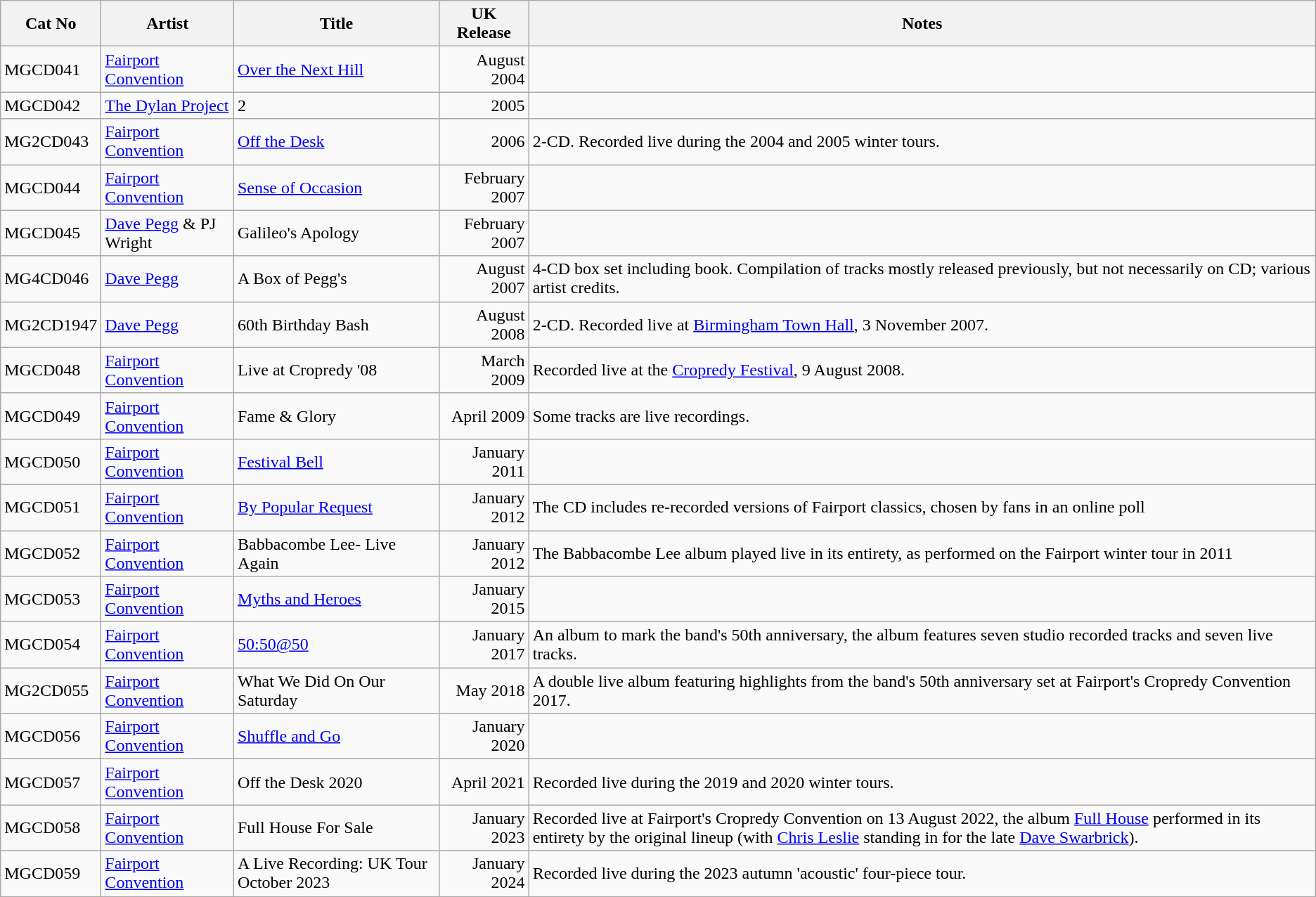<table class="wikitable">
<tr>
<th>Cat No</th>
<th>Artist</th>
<th>Title</th>
<th>UK Release</th>
<th>Notes</th>
</tr>
<tr>
<td>MGCD041</td>
<td><a href='#'>Fairport Convention</a></td>
<td><a href='#'>Over the Next Hill</a></td>
<td align="right">August 2004</td>
<td></td>
</tr>
<tr>
<td>MGCD042</td>
<td><a href='#'>The Dylan Project</a></td>
<td>2</td>
<td align="right">2005</td>
<td></td>
</tr>
<tr>
<td>MG2CD043</td>
<td><a href='#'>Fairport Convention</a></td>
<td><a href='#'>Off the Desk</a></td>
<td align="right">2006</td>
<td>2-CD. Recorded live during the 2004 and 2005 winter tours.</td>
</tr>
<tr>
<td>MGCD044</td>
<td><a href='#'>Fairport Convention</a></td>
<td><a href='#'>Sense of Occasion</a></td>
<td align="right">February 2007</td>
<td></td>
</tr>
<tr>
<td>MGCD045</td>
<td><a href='#'>Dave Pegg</a> & PJ Wright</td>
<td>Galileo's Apology</td>
<td align="right">February 2007</td>
<td></td>
</tr>
<tr>
<td>MG4CD046</td>
<td><a href='#'>Dave Pegg</a></td>
<td>A Box of Pegg's </td>
<td align="right">August 2007</td>
<td>4-CD box set including book. Compilation of tracks mostly released previously, but not necessarily on CD; various artist credits.</td>
</tr>
<tr>
<td>MG2CD1947</td>
<td><a href='#'>Dave Pegg</a></td>
<td>60th Birthday Bash</td>
<td align="right">August 2008</td>
<td>2-CD. Recorded live at <a href='#'>Birmingham Town Hall</a>, 3 November 2007.</td>
</tr>
<tr>
<td>MGCD048</td>
<td><a href='#'>Fairport Convention</a></td>
<td>Live at Cropredy '08</td>
<td align="right">March 2009</td>
<td>Recorded live at the <a href='#'>Cropredy Festival</a>, 9 August 2008.</td>
</tr>
<tr>
<td>MGCD049</td>
<td><a href='#'>Fairport Convention</a></td>
<td>Fame & Glory</td>
<td align="right">April 2009</td>
<td>Some tracks are live recordings.</td>
</tr>
<tr>
<td>MGCD050</td>
<td><a href='#'>Fairport Convention</a></td>
<td><a href='#'>Festival Bell</a></td>
<td align="right">January 2011</td>
<td></td>
</tr>
<tr>
<td>MGCD051</td>
<td><a href='#'>Fairport Convention</a></td>
<td><a href='#'>By Popular Request</a></td>
<td align="right">January 2012</td>
<td>The CD includes re-recorded versions of Fairport classics, chosen by fans in an online poll</td>
</tr>
<tr>
<td>MGCD052</td>
<td><a href='#'>Fairport Convention</a></td>
<td>Babbacombe Lee- Live Again</td>
<td align="right">January 2012</td>
<td>The Babbacombe Lee album played live in its entirety, as performed on the Fairport winter tour in 2011</td>
</tr>
<tr>
<td>MGCD053</td>
<td><a href='#'>Fairport Convention</a></td>
<td><a href='#'>Myths and Heroes</a></td>
<td align="right">January 2015</td>
<td></td>
</tr>
<tr>
<td>MGCD054</td>
<td><a href='#'>Fairport Convention</a></td>
<td><a href='#'>50:50@50</a></td>
<td align="right">January 2017</td>
<td>An album to mark the band's 50th anniversary, the album features seven studio recorded tracks and seven live tracks.</td>
</tr>
<tr>
<td>MG2CD055</td>
<td><a href='#'>Fairport Convention</a></td>
<td>What We Did On Our Saturday</td>
<td align="right">May 2018</td>
<td>A double live album featuring highlights from the band's 50th anniversary set at Fairport's Cropredy Convention 2017.</td>
</tr>
<tr>
<td>MGCD056</td>
<td><a href='#'>Fairport Convention</a></td>
<td><a href='#'>Shuffle and Go</a></td>
<td align="right">January 2020</td>
<td></td>
</tr>
<tr>
<td>MGCD057</td>
<td><a href='#'>Fairport Convention</a></td>
<td>Off the Desk 2020</td>
<td align="right">April 2021</td>
<td>Recorded live during the 2019 and 2020 winter tours.</td>
</tr>
<tr>
<td>MGCD058</td>
<td><a href='#'>Fairport Convention</a></td>
<td>Full House For Sale</td>
<td align="right">January 2023</td>
<td>Recorded live at Fairport's Cropredy Convention on 13 August 2022, the album <a href='#'>Full House</a> performed in its entirety by the original lineup (with <a href='#'>Chris Leslie</a> standing in for the late <a href='#'>Dave Swarbrick</a>).</td>
</tr>
<tr>
<td>MGCD059</td>
<td><a href='#'>Fairport Convention</a></td>
<td>A Live Recording: UK Tour October 2023</td>
<td align="right">January 2024</td>
<td>Recorded live during the 2023 autumn 'acoustic' four-piece tour.</td>
</tr>
</table>
